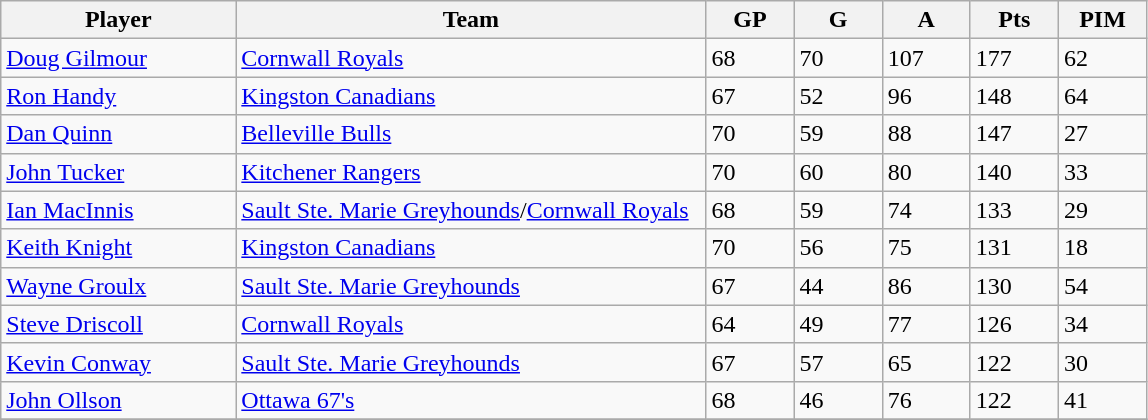<table class="wikitable">
<tr>
<th bgcolor="#DDDDFF" width="20%">Player</th>
<th bgcolor="#DDDDFF" width="40%">Team</th>
<th bgcolor="#DDDDFF" width="7.5%">GP</th>
<th bgcolor="#DDDDFF" width="7.5%">G</th>
<th bgcolor="#DDDDFF" width="7.5%">A</th>
<th bgcolor="#DDDDFF" width="7.5%">Pts</th>
<th bgcolor="#DDDDFF" width="7.5%">PIM</th>
</tr>
<tr>
<td><a href='#'>Doug Gilmour</a></td>
<td><a href='#'>Cornwall Royals</a></td>
<td>68</td>
<td>70</td>
<td>107</td>
<td>177</td>
<td>62</td>
</tr>
<tr>
<td><a href='#'>Ron Handy</a></td>
<td><a href='#'>Kingston Canadians</a></td>
<td>67</td>
<td>52</td>
<td>96</td>
<td>148</td>
<td>64</td>
</tr>
<tr>
<td><a href='#'>Dan Quinn</a></td>
<td><a href='#'>Belleville Bulls</a></td>
<td>70</td>
<td>59</td>
<td>88</td>
<td>147</td>
<td>27</td>
</tr>
<tr>
<td><a href='#'>John Tucker</a></td>
<td><a href='#'>Kitchener Rangers</a></td>
<td>70</td>
<td>60</td>
<td>80</td>
<td>140</td>
<td>33</td>
</tr>
<tr>
<td><a href='#'>Ian MacInnis</a></td>
<td><a href='#'>Sault Ste. Marie Greyhounds</a>/<a href='#'>Cornwall Royals</a></td>
<td>68</td>
<td>59</td>
<td>74</td>
<td>133</td>
<td>29</td>
</tr>
<tr>
<td><a href='#'>Keith Knight</a></td>
<td><a href='#'>Kingston Canadians</a></td>
<td>70</td>
<td>56</td>
<td>75</td>
<td>131</td>
<td>18</td>
</tr>
<tr>
<td><a href='#'>Wayne Groulx</a></td>
<td><a href='#'>Sault Ste. Marie Greyhounds</a></td>
<td>67</td>
<td>44</td>
<td>86</td>
<td>130</td>
<td>54</td>
</tr>
<tr>
<td><a href='#'>Steve Driscoll</a></td>
<td><a href='#'>Cornwall Royals</a></td>
<td>64</td>
<td>49</td>
<td>77</td>
<td>126</td>
<td>34</td>
</tr>
<tr>
<td><a href='#'>Kevin Conway</a></td>
<td><a href='#'>Sault Ste. Marie Greyhounds</a></td>
<td>67</td>
<td>57</td>
<td>65</td>
<td>122</td>
<td>30</td>
</tr>
<tr>
<td><a href='#'>John Ollson</a></td>
<td><a href='#'>Ottawa 67's</a></td>
<td>68</td>
<td>46</td>
<td>76</td>
<td>122</td>
<td>41</td>
</tr>
<tr>
</tr>
</table>
